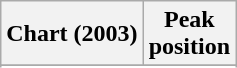<table class="wikitable sortable plainrowheaders" style="text-align:center">
<tr>
<th scope="col">Chart (2003)</th>
<th scope="col">Peak<br>position</th>
</tr>
<tr>
</tr>
<tr>
</tr>
<tr>
</tr>
<tr>
</tr>
<tr>
</tr>
<tr>
</tr>
<tr>
</tr>
<tr>
</tr>
</table>
